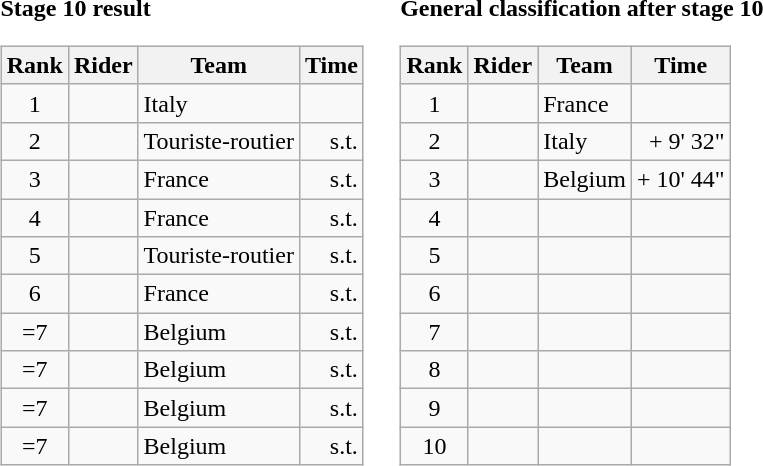<table>
<tr>
<td><strong>Stage 10 result</strong><br><table class="wikitable">
<tr>
<th scope="col">Rank</th>
<th scope="col">Rider</th>
<th scope="col">Team</th>
<th scope="col">Time</th>
</tr>
<tr>
<td style="text-align:center;">1</td>
<td></td>
<td>Italy</td>
<td style="text-align:right;"></td>
</tr>
<tr>
<td style="text-align:center;">2</td>
<td></td>
<td>Touriste-routier</td>
<td style="text-align:right;">s.t.</td>
</tr>
<tr>
<td style="text-align:center;">3</td>
<td></td>
<td>France</td>
<td style="text-align:right;">s.t.</td>
</tr>
<tr>
<td style="text-align:center;">4</td>
<td></td>
<td>France</td>
<td style="text-align:right;">s.t.</td>
</tr>
<tr>
<td style="text-align:center;">5</td>
<td></td>
<td>Touriste-routier</td>
<td style="text-align:right;">s.t.</td>
</tr>
<tr>
<td style="text-align:center;">6</td>
<td></td>
<td>France</td>
<td style="text-align:right;">s.t.</td>
</tr>
<tr>
<td style="text-align:center;">=7</td>
<td></td>
<td>Belgium</td>
<td style="text-align:right;">s.t.</td>
</tr>
<tr>
<td style="text-align:center;">=7</td>
<td></td>
<td>Belgium</td>
<td style="text-align:right;">s.t.</td>
</tr>
<tr>
<td style="text-align:center;">=7</td>
<td></td>
<td>Belgium</td>
<td style="text-align:right;">s.t.</td>
</tr>
<tr>
<td style="text-align:center;">=7</td>
<td></td>
<td>Belgium</td>
<td style="text-align:right;">s.t.</td>
</tr>
</table>
</td>
<td></td>
<td><strong>General classification after stage 10</strong><br><table class="wikitable">
<tr>
<th scope="col">Rank</th>
<th scope="col">Rider</th>
<th scope="col">Team</th>
<th scope="col">Time</th>
</tr>
<tr>
<td style="text-align:center;">1</td>
<td></td>
<td>France</td>
<td style="text-align:right;"></td>
</tr>
<tr>
<td style="text-align:center;">2</td>
<td></td>
<td>Italy</td>
<td style="text-align:right;">+ 9' 32"</td>
</tr>
<tr>
<td style="text-align:center;">3</td>
<td></td>
<td>Belgium</td>
<td style="text-align:right;">+ 10' 44"</td>
</tr>
<tr>
<td style="text-align:center;">4</td>
<td></td>
<td></td>
<td></td>
</tr>
<tr>
<td style="text-align:center;">5</td>
<td></td>
<td></td>
<td></td>
</tr>
<tr>
<td style="text-align:center;">6</td>
<td></td>
<td></td>
<td></td>
</tr>
<tr>
<td style="text-align:center;">7</td>
<td></td>
<td></td>
<td></td>
</tr>
<tr>
<td style="text-align:center;">8</td>
<td></td>
<td></td>
<td></td>
</tr>
<tr>
<td style="text-align:center;">9</td>
<td></td>
<td></td>
<td></td>
</tr>
<tr>
<td style="text-align:center;">10</td>
<td></td>
<td></td>
<td></td>
</tr>
</table>
</td>
</tr>
</table>
